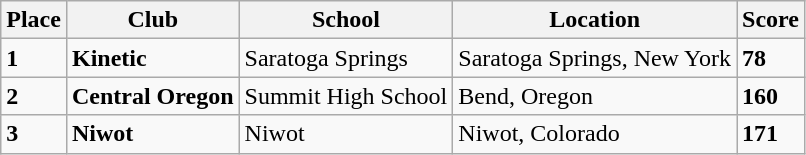<table class="wikitable">
<tr>
<th>Place</th>
<th>Club</th>
<th>School</th>
<th>Location</th>
<th>Score</th>
</tr>
<tr>
<td><strong>1</strong></td>
<td><strong>Kinetic</strong></td>
<td>Saratoga Springs</td>
<td>Saratoga Springs, New York</td>
<td><strong> 78 </strong></td>
</tr>
<tr>
<td><strong>2</strong></td>
<td><strong> Central Oregon </strong></td>
<td>Summit High School</td>
<td>Bend, Oregon</td>
<td><strong> 160 </strong></td>
</tr>
<tr>
<td><strong>3</strong></td>
<td><strong> Niwot </strong></td>
<td>Niwot</td>
<td>Niwot, Colorado</td>
<td><strong> 171 </strong></td>
</tr>
</table>
